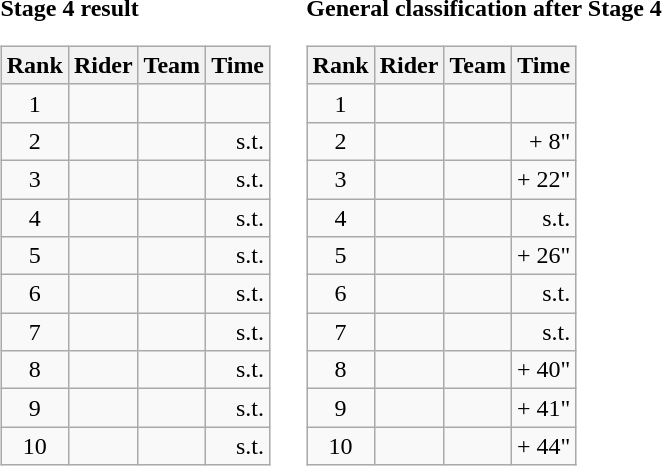<table>
<tr>
<td><strong>Stage 4 result</strong><br><table class="wikitable">
<tr>
<th scope="col">Rank</th>
<th scope="col">Rider</th>
<th scope="col">Team</th>
<th scope="col">Time</th>
</tr>
<tr>
<td style="text-align:center;">1</td>
<td></td>
<td></td>
<td style="text-align:right;"></td>
</tr>
<tr>
<td style="text-align:center;">2</td>
<td></td>
<td></td>
<td style="text-align:right;">s.t.</td>
</tr>
<tr>
<td style="text-align:center;">3</td>
<td></td>
<td></td>
<td style="text-align:right;">s.t.</td>
</tr>
<tr>
<td style="text-align:center;">4</td>
<td></td>
<td></td>
<td style="text-align:right;">s.t.</td>
</tr>
<tr>
<td style="text-align:center;">5</td>
<td></td>
<td></td>
<td style="text-align:right;">s.t.</td>
</tr>
<tr>
<td style="text-align:center;">6</td>
<td></td>
<td></td>
<td style="text-align:right;">s.t.</td>
</tr>
<tr>
<td style="text-align:center;">7</td>
<td></td>
<td></td>
<td style="text-align:right;">s.t.</td>
</tr>
<tr>
<td style="text-align:center;">8</td>
<td></td>
<td></td>
<td style="text-align:right;">s.t.</td>
</tr>
<tr>
<td style="text-align:center;">9</td>
<td></td>
<td></td>
<td style="text-align:right;">s.t.</td>
</tr>
<tr>
<td style="text-align:center;">10</td>
<td></td>
<td></td>
<td style="text-align:right;">s.t.</td>
</tr>
</table>
</td>
<td></td>
<td><strong>General classification after Stage 4</strong><br><table class="wikitable">
<tr>
<th scope="col">Rank</th>
<th scope="col">Rider</th>
<th scope="col">Team</th>
<th scope="col">Time</th>
</tr>
<tr>
<td style="text-align:center;">1</td>
<td> </td>
<td></td>
<td style="text-align:right;"></td>
</tr>
<tr>
<td style="text-align:center;">2</td>
<td></td>
<td></td>
<td style="text-align:right;">+ 8"</td>
</tr>
<tr>
<td style="text-align:center;">3</td>
<td></td>
<td></td>
<td style="text-align:right;">+ 22"</td>
</tr>
<tr>
<td style="text-align:center;">4</td>
<td></td>
<td></td>
<td style="text-align:right;">s.t.</td>
</tr>
<tr>
<td style="text-align:center;">5</td>
<td></td>
<td></td>
<td style="text-align:right;">+ 26"</td>
</tr>
<tr>
<td style="text-align:center;">6</td>
<td></td>
<td></td>
<td style="text-align:right;">s.t.</td>
</tr>
<tr>
<td style="text-align:center;">7</td>
<td></td>
<td></td>
<td style="text-align:right;">s.t.</td>
</tr>
<tr>
<td style="text-align:center;">8</td>
<td></td>
<td></td>
<td style="text-align:right;">+ 40"</td>
</tr>
<tr>
<td style="text-align:center;">9</td>
<td></td>
<td></td>
<td style="text-align:right;">+ 41"</td>
</tr>
<tr>
<td style="text-align:center;">10</td>
<td></td>
<td></td>
<td style="text-align:right;">+ 44"</td>
</tr>
</table>
</td>
</tr>
</table>
